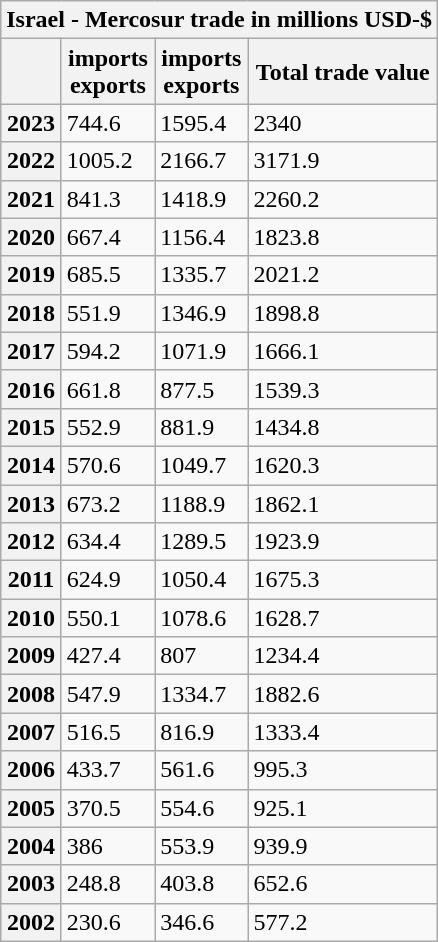<table class="wikitable mw-collapsible mw-collapsed">
<tr>
<th colspan="4">Israel - Mercosur trade in millions USD-$ </th>
</tr>
<tr>
<th></th>
<th> imports<br> exports</th>
<th> imports<br> exports</th>
<th>Total trade value</th>
</tr>
<tr>
<th>2023</th>
<td>744.6</td>
<td>1595.4</td>
<td>2340</td>
</tr>
<tr>
<th>2022</th>
<td>1005.2</td>
<td>2166.7</td>
<td>3171.9</td>
</tr>
<tr>
<th>2021</th>
<td>841.3</td>
<td>1418.9</td>
<td>2260.2</td>
</tr>
<tr>
<th>2020</th>
<td>667.4</td>
<td>1156.4</td>
<td>1823.8</td>
</tr>
<tr>
<th>2019</th>
<td>685.5</td>
<td>1335.7</td>
<td>2021.2</td>
</tr>
<tr>
<th>2018</th>
<td>551.9</td>
<td>1346.9</td>
<td>1898.8</td>
</tr>
<tr>
<th>2017</th>
<td>594.2</td>
<td>1071.9</td>
<td>1666.1</td>
</tr>
<tr>
<th>2016</th>
<td>661.8</td>
<td>877.5</td>
<td>1539.3</td>
</tr>
<tr>
<th>2015</th>
<td>552.9</td>
<td>881.9</td>
<td>1434.8</td>
</tr>
<tr>
<th>2014</th>
<td>570.6</td>
<td>1049.7</td>
<td>1620.3</td>
</tr>
<tr>
<th>2013</th>
<td>673.2</td>
<td>1188.9</td>
<td>1862.1</td>
</tr>
<tr>
<th>2012</th>
<td>634.4</td>
<td>1289.5</td>
<td>1923.9</td>
</tr>
<tr>
<th>2011</th>
<td>624.9</td>
<td>1050.4</td>
<td>1675.3</td>
</tr>
<tr>
<th>2010</th>
<td>550.1</td>
<td>1078.6</td>
<td>1628.7</td>
</tr>
<tr>
<th>2009</th>
<td>427.4</td>
<td>807</td>
<td>1234.4</td>
</tr>
<tr>
<th>2008</th>
<td>547.9</td>
<td>1334.7</td>
<td>1882.6</td>
</tr>
<tr>
<th>2007</th>
<td>516.5</td>
<td>816.9</td>
<td>1333.4</td>
</tr>
<tr>
<th>2006</th>
<td>433.7</td>
<td>561.6</td>
<td>995.3</td>
</tr>
<tr>
<th>2005</th>
<td>370.5</td>
<td>554.6</td>
<td>925.1</td>
</tr>
<tr>
<th>2004</th>
<td>386</td>
<td>553.9</td>
<td>939.9</td>
</tr>
<tr>
<th>2003</th>
<td>248.8</td>
<td>403.8</td>
<td>652.6</td>
</tr>
<tr>
<th>2002</th>
<td>230.6</td>
<td>346.6</td>
<td>577.2</td>
</tr>
</table>
